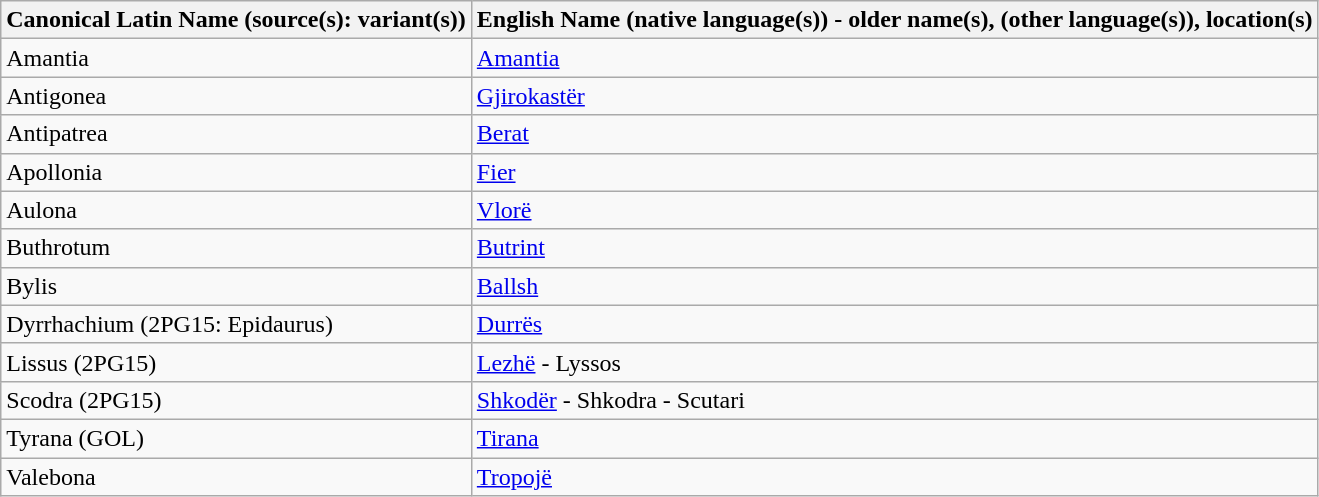<table class="wikitable">
<tr>
<th>Canonical Latin Name (source(s): variant(s))</th>
<th>English Name (native language(s)) - older name(s), (other language(s)), location(s)</th>
</tr>
<tr>
<td>Amantia</td>
<td><a href='#'>Amantia</a></td>
</tr>
<tr>
<td>Antigonea</td>
<td><a href='#'>Gjirokastër</a></td>
</tr>
<tr>
<td>Antipatrea</td>
<td><a href='#'>Berat</a></td>
</tr>
<tr>
<td>Apollonia</td>
<td><a href='#'>Fier</a></td>
</tr>
<tr>
<td>Aulona</td>
<td><a href='#'>Vlorë</a></td>
</tr>
<tr>
<td>Buthrotum</td>
<td><a href='#'>Butrint</a></td>
</tr>
<tr>
<td>Bylis</td>
<td><a href='#'>Ballsh</a></td>
</tr>
<tr>
<td>Dyrrhachium (2PG15: Epidaurus)</td>
<td><a href='#'>Durrës</a></td>
</tr>
<tr>
<td>Lissus (2PG15)</td>
<td><a href='#'>Lezhë</a> - Lyssos</td>
</tr>
<tr>
<td>Scodra (2PG15)</td>
<td><a href='#'>Shkodër</a> - Shkodra - Scutari</td>
</tr>
<tr>
<td>Tyrana (GOL)</td>
<td><a href='#'>Tirana</a></td>
</tr>
<tr>
<td>Valebona</td>
<td><a href='#'>Tropojë</a></td>
</tr>
</table>
